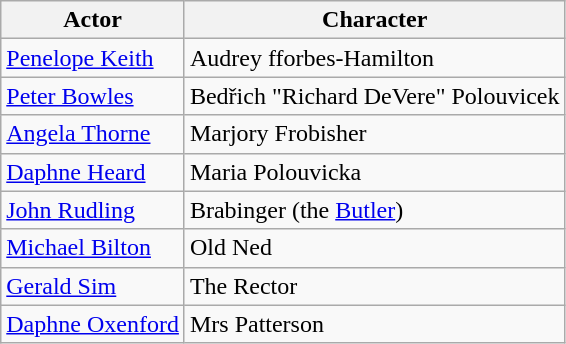<table class="wikitable">
<tr>
<th>Actor</th>
<th>Character</th>
</tr>
<tr>
<td><a href='#'>Penelope Keith</a></td>
<td>Audrey fforbes-Hamilton</td>
</tr>
<tr>
<td><a href='#'>Peter Bowles</a></td>
<td>Bedřich "Richard DeVere" Polouvicek</td>
</tr>
<tr>
<td><a href='#'>Angela Thorne</a></td>
<td>Marjory Frobisher</td>
</tr>
<tr>
<td><a href='#'>Daphne Heard</a></td>
<td>Maria Polouvicka</td>
</tr>
<tr>
<td><a href='#'>John Rudling</a></td>
<td>Brabinger (the <a href='#'>Butler</a>)</td>
</tr>
<tr>
<td><a href='#'>Michael Bilton</a></td>
<td>Old Ned</td>
</tr>
<tr>
<td><a href='#'>Gerald Sim</a></td>
<td>The Rector</td>
</tr>
<tr>
<td><a href='#'>Daphne Oxenford</a></td>
<td>Mrs Patterson</td>
</tr>
</table>
